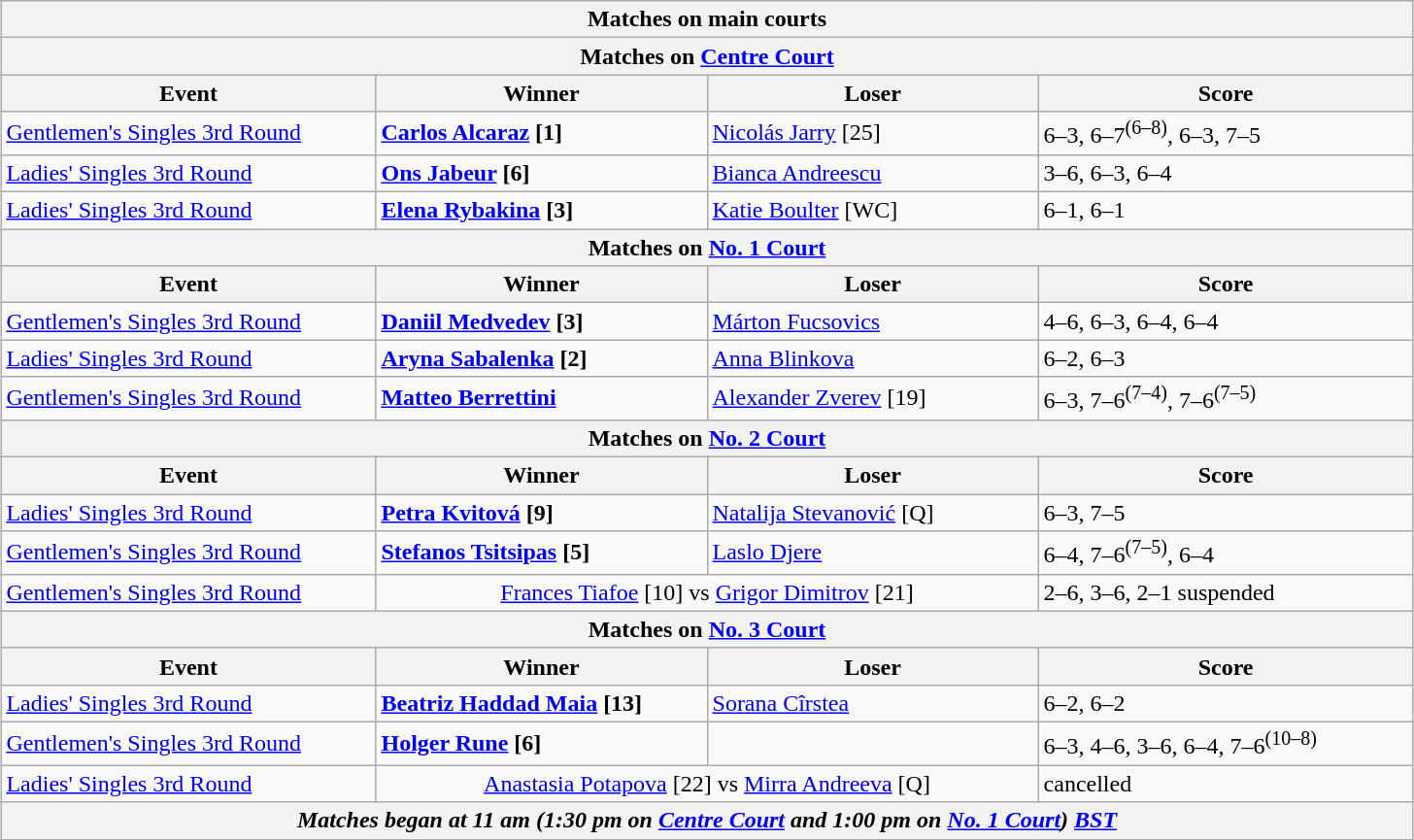<table class="wikitable collapsible uncollapsed" style="margin:auto;">
<tr>
<th colspan="4" style="white-space:nowrap;">Matches on main courts</th>
</tr>
<tr>
<th colspan="4">Matches on <a href='#'>Centre Court</a></th>
</tr>
<tr>
<th width="250">Event</th>
<th width="220">Winner</th>
<th width="220">Loser</th>
<th width="250">Score</th>
</tr>
<tr>
<td><a href='#'>Gentlemen's Singles 3rd Round</a></td>
<td><strong> <a href='#'>Carlos Alcaraz</a> [1]</strong></td>
<td> <a href='#'>Nicolás Jarry</a> [25]</td>
<td>6–3, 6–7<sup>(6–8)</sup>, 6–3, 7–5</td>
</tr>
<tr>
<td><a href='#'>Ladies' Singles 3rd Round</a></td>
<td><strong> <a href='#'>Ons Jabeur</a> [6]</strong></td>
<td> <a href='#'>Bianca Andreescu</a></td>
<td>3–6, 6–3, 6–4</td>
</tr>
<tr>
<td><a href='#'>Ladies' Singles 3rd Round</a></td>
<td><strong> <a href='#'>Elena Rybakina</a> [3]</strong></td>
<td> <a href='#'>Katie Boulter</a> [WC]</td>
<td>6–1, 6–1</td>
</tr>
<tr>
<th colspan="4">Matches on <a href='#'>No. 1 Court</a></th>
</tr>
<tr>
<th width="220">Event</th>
<th width="220">Winner</th>
<th width="220">Loser</th>
<th width="250">Score</th>
</tr>
<tr>
<td><a href='#'>Gentlemen's Singles 3rd Round</a></td>
<td><strong> <a href='#'>Daniil Medvedev</a> [3]</strong></td>
<td> <a href='#'>Márton Fucsovics</a></td>
<td>4–6, 6–3, 6–4, 6–4</td>
</tr>
<tr>
<td><a href='#'>Ladies' Singles 3rd Round</a></td>
<td><strong> <a href='#'>Aryna Sabalenka</a> [2]</strong></td>
<td> <a href='#'>Anna Blinkova</a></td>
<td>6–2, 6–3</td>
</tr>
<tr>
<td><a href='#'>Gentlemen's Singles 3rd Round</a></td>
<td><strong> <a href='#'>Matteo Berrettini</a></strong></td>
<td> <a href='#'>Alexander Zverev</a> [19]</td>
<td>6–3, 7–6<sup>(7–4)</sup>, 7–6<sup>(7–5)</sup></td>
</tr>
<tr>
<th colspan="4">Matches on <a href='#'>No. 2 Court</a></th>
</tr>
<tr>
<th width="250">Event</th>
<th width="220">Winner</th>
<th width="220">Loser</th>
<th width="220">Score</th>
</tr>
<tr>
<td><a href='#'>Ladies' Singles 3rd Round</a></td>
<td><strong> <a href='#'>Petra Kvitová</a> [9]</strong></td>
<td> <a href='#'>Natalija Stevanović</a> [Q]</td>
<td>6–3, 7–5</td>
</tr>
<tr>
<td><a href='#'>Gentlemen's Singles 3rd Round</a></td>
<td><strong> <a href='#'>Stefanos Tsitsipas</a> [5]</strong></td>
<td> <a href='#'>Laslo Djere</a></td>
<td>6–4, 7–6<sup>(7–5)</sup>, 6–4</td>
</tr>
<tr>
<td><a href='#'>Gentlemen's Singles 3rd Round</a></td>
<td colspan="2" align="center"> <a href='#'>Frances Tiafoe</a> [10] vs  <a href='#'>Grigor Dimitrov</a> [21]</td>
<td>2–6, 3–6, 2–1 suspended</td>
</tr>
<tr>
<th colspan="4">Matches on <a href='#'>No. 3 Court</a></th>
</tr>
<tr>
<th width="250">Event</th>
<th width="220">Winner</th>
<th width="220">Loser</th>
<th width="220">Score</th>
</tr>
<tr>
<td><a href='#'>Ladies' Singles 3rd Round</a></td>
<td><strong> <a href='#'>Beatriz Haddad Maia</a> [13]</strong></td>
<td> <a href='#'>Sorana Cîrstea</a></td>
<td>6–2, 6–2</td>
</tr>
<tr>
<td><a href='#'>Gentlemen's Singles 3rd Round</a></td>
<td> <strong><a href='#'>Holger Rune</a> [6]</strong></td>
<td></td>
<td>6–3, 4–6, 3–6, 6–4, 7–6<sup>(10–8)</sup></td>
</tr>
<tr>
<td><a href='#'>Ladies' Singles 3rd Round</a></td>
<td colspan="2" align="center"> <a href='#'>Anastasia Potapova</a> [22] vs  <a href='#'>Mirra Andreeva</a> [Q]</td>
<td>cancelled</td>
</tr>
<tr>
<th colspan=4><em>Matches began at 11 am (1:30 pm on <a href='#'>Centre Court</a> and 1:00 pm on <a href='#'>No. 1 Court</a>) <a href='#'>BST</a></em></th>
</tr>
</table>
